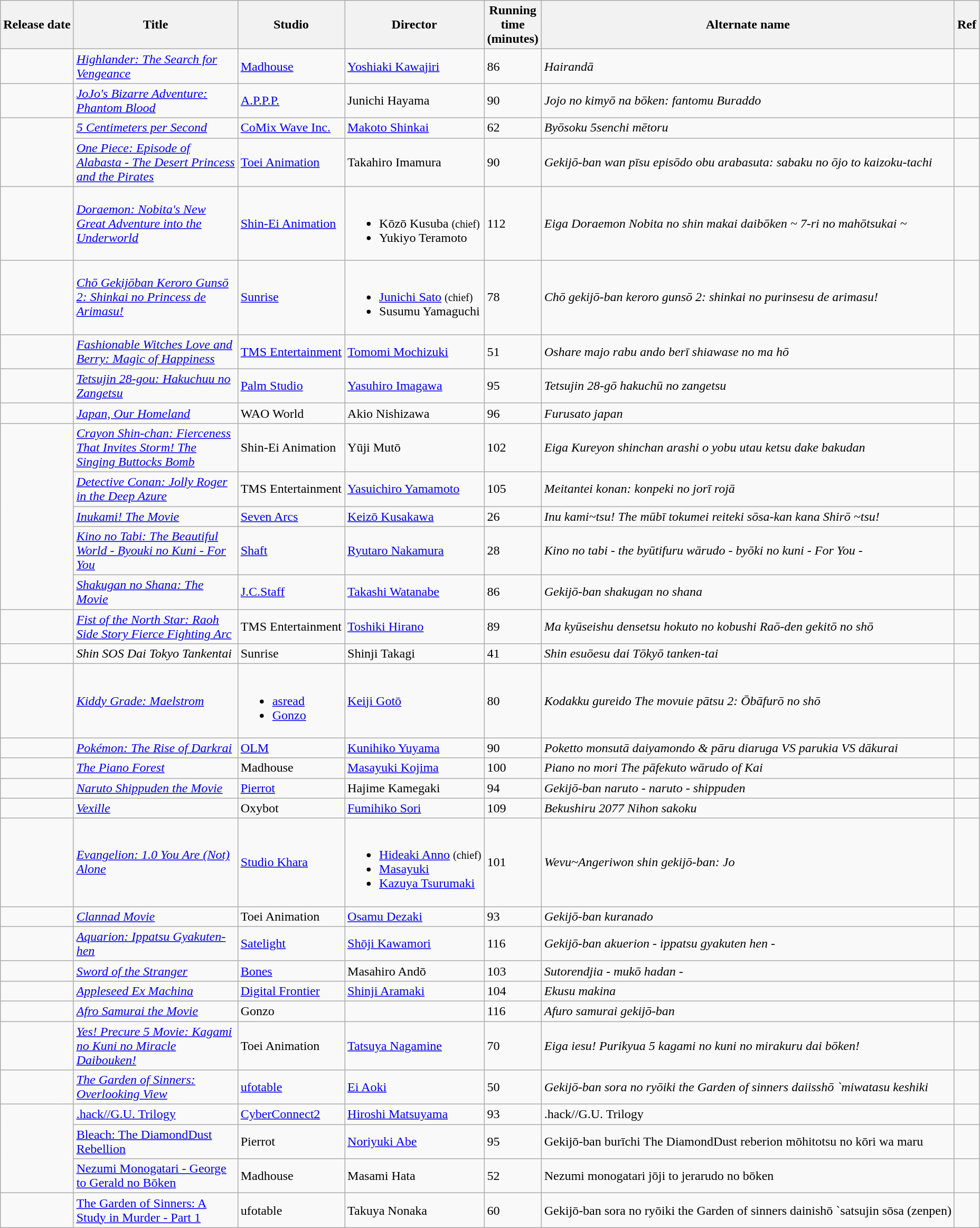<table class="wikitable sortable" border="1">
<tr>
<th>Release date</th>
<th width="200px">Title</th>
<th>Studio</th>
<th>Director</th>
<th width="10px">Running time (minutes)</th>
<th class="unsortable">Alternate name</th>
<th class="unsortable">Ref</th>
</tr>
<tr>
<td></td>
<td><em><a href='#'>Highlander: The Search for Vengeance</a></em></td>
<td><a href='#'>Madhouse</a></td>
<td><a href='#'>Yoshiaki Kawajiri</a></td>
<td>86</td>
<td><em>Hairandā</em></td>
<td></td>
</tr>
<tr>
<td></td>
<td><em><a href='#'>JoJo's Bizarre Adventure: Phantom Blood</a></em></td>
<td><a href='#'>A.P.P.P.</a></td>
<td>Junichi Hayama</td>
<td>90</td>
<td><em>Jojo no kimyō na bōken: fantomu Buraddo</em></td>
<td></td>
</tr>
<tr>
<td rowspan="2"></td>
<td><em><a href='#'>5 Centimeters per Second</a></em></td>
<td><a href='#'>CoMix Wave Inc.</a></td>
<td><a href='#'>Makoto Shinkai</a></td>
<td>62</td>
<td><em>Byōsoku 5senchi mētoru</em></td>
<td></td>
</tr>
<tr>
<td><em><a href='#'>One Piece: Episode of Alabasta - The Desert Princess and the Pirates</a></em></td>
<td><a href='#'>Toei Animation</a></td>
<td>Takahiro Imamura</td>
<td>90</td>
<td><em>Gekijō-ban wan pīsu episōdo obu arabasuta: sabaku no ōjo to kaizoku-tachi</em></td>
<td></td>
</tr>
<tr>
<td></td>
<td><em><a href='#'>Doraemon: Nobita's New Great Adventure into the Underworld</a></em></td>
<td><a href='#'>Shin-Ei Animation</a></td>
<td><br><ul><li>Kōzō Kusuba <small>(chief)</small></li><li>Yukiyo Teramoto</li></ul></td>
<td>112</td>
<td><em>Eiga Doraemon Nobita no shin makai daibōken ~ 7-ri no mahōtsukai ~</em></td>
<td></td>
</tr>
<tr>
<td></td>
<td><em><a href='#'>Chō Gekijōban Keroro Gunsō 2: Shinkai no Princess de Arimasu!</a></em></td>
<td><a href='#'>Sunrise</a></td>
<td><br><ul><li><a href='#'>Junichi Sato</a> <small>(chief)</small></li><li>Susumu Yamaguchi</li></ul></td>
<td>78</td>
<td><em>Chō gekijō-ban keroro gunsō 2: shinkai no purinsesu de arimasu!</em></td>
<td></td>
</tr>
<tr>
<td></td>
<td><em><a href='#'>Fashionable Witches Love and Berry: Magic of Happiness</a></em></td>
<td><a href='#'>TMS Entertainment</a></td>
<td><a href='#'>Tomomi Mochizuki</a></td>
<td>51</td>
<td><em>Oshare majo rabu ando berī shiawase no ma hō</em></td>
<td></td>
</tr>
<tr>
<td></td>
<td><em><a href='#'>Tetsujin 28-gou: Hakuchuu no Zangetsu</a></em></td>
<td><a href='#'>Palm Studio</a></td>
<td><a href='#'>Yasuhiro Imagawa</a></td>
<td>95</td>
<td><em>Tetsujin 28-gō hakuchū no zangetsu</em></td>
<td></td>
</tr>
<tr>
<td></td>
<td><em><a href='#'>Japan, Our Homeland</a></em></td>
<td>WAO World</td>
<td>Akio Nishizawa</td>
<td>96</td>
<td><em>Furusato japan</em></td>
<td></td>
</tr>
<tr>
<td rowspan="5"></td>
<td><em><a href='#'>Crayon Shin-chan: Fierceness That Invites Storm! The Singing Buttocks Bomb</a></em></td>
<td>Shin-Ei Animation</td>
<td>Yūji Mutō</td>
<td>102</td>
<td><em>Eiga Kureyon shinchan arashi o yobu utau ketsu dake bakudan</em></td>
<td></td>
</tr>
<tr>
<td><em><a href='#'>Detective Conan: Jolly Roger in the Deep Azure</a></em></td>
<td>TMS Entertainment</td>
<td><a href='#'>Yasuichiro Yamamoto</a></td>
<td>105</td>
<td><em>Meitantei konan: konpeki no jorī rojā</em></td>
<td></td>
</tr>
<tr>
<td><em><a href='#'>Inukami! The Movie</a></em></td>
<td><a href='#'>Seven Arcs</a></td>
<td><a href='#'>Keizō Kusakawa</a></td>
<td>26</td>
<td><em>Inu kami~tsu! The mūbī tokumei reiteki sōsa-kan kana Shirō ~tsu!</em></td>
<td></td>
</tr>
<tr>
<td><em><a href='#'>Kino no Tabi: The Beautiful World - Byouki no Kuni - For You</a></em></td>
<td><a href='#'>Shaft</a></td>
<td><a href='#'>Ryutaro Nakamura</a></td>
<td>28</td>
<td><em>Kino no tabi - the byūtifuru wārudo - byōki no kuni - For You -</em></td>
<td></td>
</tr>
<tr>
<td><em><a href='#'>Shakugan no Shana: The Movie</a></em></td>
<td><a href='#'>J.C.Staff</a></td>
<td><a href='#'>Takashi Watanabe</a></td>
<td>86</td>
<td><em>Gekijō-ban shakugan no shana</em></td>
<td></td>
</tr>
<tr>
<td></td>
<td><em><a href='#'>Fist of the North Star: Raoh Side Story Fierce Fighting Arc</a></em></td>
<td>TMS Entertainment</td>
<td><a href='#'>Toshiki Hirano</a></td>
<td>89</td>
<td><em>Ma kyūseishu densetsu hokuto no kobushi Raō-den gekitō no shō</em></td>
<td></td>
</tr>
<tr>
<td></td>
<td><em>Shin SOS Dai Tokyo Tankentai</em></td>
<td>Sunrise</td>
<td>Shinji Takagi</td>
<td>41</td>
<td><em>Shin esuōesu dai Tōkyō tanken-tai</em></td>
<td></td>
</tr>
<tr>
<td></td>
<td><em><a href='#'>Kiddy Grade: Maelstrom</a></em></td>
<td><br><ul><li><a href='#'>asread</a></li><li><a href='#'>Gonzo</a></li></ul></td>
<td><a href='#'>Keiji Gotō</a></td>
<td>80</td>
<td><em>Kodakku gureido The movuie pātsu 2: Ōbāfurō no shō</em></td>
<td></td>
</tr>
<tr>
<td></td>
<td><em><a href='#'>Pokémon: The Rise of Darkrai</a></em></td>
<td><a href='#'>OLM</a></td>
<td><a href='#'>Kunihiko Yuyama</a></td>
<td>90</td>
<td><em>Poketto monsutā daiyamondo & pāru diaruga VS parukia VS dākurai</em></td>
<td></td>
</tr>
<tr>
<td></td>
<td><em><a href='#'>The Piano Forest</a></em></td>
<td>Madhouse</td>
<td><a href='#'>Masayuki Kojima</a></td>
<td>100</td>
<td><em>Piano no mori The pāfekuto wārudo of Kai</em></td>
<td></td>
</tr>
<tr>
<td></td>
<td><em><a href='#'>Naruto Shippuden the Movie</a></em></td>
<td><a href='#'>Pierrot</a></td>
<td>Hajime Kamegaki</td>
<td>94</td>
<td><em>Gekijō-ban naruto - naruto - shippuden</em></td>
<td></td>
</tr>
<tr>
<td></td>
<td><em><a href='#'>Vexille</a></em></td>
<td>Oxybot</td>
<td><a href='#'>Fumihiko Sori</a></td>
<td>109</td>
<td><em>Bekushiru 2077 Nihon sakoku</em></td>
<td></td>
</tr>
<tr>
<td></td>
<td><em><a href='#'>Evangelion: 1.0 You Are (Not) Alone</a></em></td>
<td><a href='#'>Studio Khara</a></td>
<td><br><ul><li><a href='#'>Hideaki Anno</a> <small>(chief)</small></li><li><a href='#'>Masayuki</a></li><li><a href='#'>Kazuya Tsurumaki</a></li></ul></td>
<td>101</td>
<td><em>Wevu~Angeriwon shin gekijō-ban: Jo</em></td>
<td></td>
</tr>
<tr>
<td></td>
<td><em><a href='#'>Clannad Movie</a></em></td>
<td>Toei Animation</td>
<td><a href='#'>Osamu Dezaki</a></td>
<td>93</td>
<td><em>Gekijō-ban kuranado</em></td>
<td></td>
</tr>
<tr>
<td></td>
<td><em><a href='#'>Aquarion: Ippatsu Gyakuten-hen</a></em></td>
<td><a href='#'>Satelight</a></td>
<td><a href='#'>Shōji Kawamori</a></td>
<td>116</td>
<td><em>Gekijō-ban akuerion - ippatsu gyakuten hen -</em></td>
<td></td>
</tr>
<tr>
<td></td>
<td><em><a href='#'>Sword of the Stranger</a></em></td>
<td><a href='#'>Bones</a></td>
<td>Masahiro Andō</td>
<td>103</td>
<td><em>Sutorendjia - mukō hadan -</em></td>
<td></td>
</tr>
<tr>
<td></td>
<td><em><a href='#'>Appleseed Ex Machina</a></em></td>
<td><a href='#'>Digital Frontier</a></td>
<td><a href='#'>Shinji Aramaki</a></td>
<td>104</td>
<td><em>Ekusu makina</em></td>
<td></td>
</tr>
<tr>
<td></td>
<td><em><a href='#'>Afro Samurai the Movie</a></em></td>
<td>Gonzo</td>
<td></td>
<td>116</td>
<td><em>Afuro samurai gekijō-ban</em></td>
<td></td>
</tr>
<tr>
<td></td>
<td><em><a href='#'>Yes! Precure 5 Movie: Kagami no Kuni no Miracle Daibouken!</a></em></td>
<td>Toei Animation</td>
<td><a href='#'>Tatsuya Nagamine</a></td>
<td>70</td>
<td><em>Eiga iesu! Purikyua 5 kagami no kuni no mirakuru dai bōken!</em></td>
<td></td>
</tr>
<tr>
<td></td>
<td><em><a href='#'>The Garden of Sinners: Overlooking View</a></em></td>
<td><a href='#'>ufotable</a></td>
<td><a href='#'>Ei Aoki</a></td>
<td>50</td>
<td><em>Gekijō-ban sora no ryōiki the Garden of sinners daiisshō `miwatasu keshiki<strong></td>
<td></td>
</tr>
<tr>
<td rowspan="3"></td>
<td></em><a href='#'>.hack//G.U. Trilogy</a><em></td>
<td><a href='#'>CyberConnect2</a></td>
<td><a href='#'>Hiroshi Matsuyama</a></td>
<td>93</td>
<td></em>.hack//G.U. Trilogy<em></td>
<td></td>
</tr>
<tr>
<td></em><a href='#'>Bleach: The DiamondDust Rebellion</a><em></td>
<td>Pierrot</td>
<td><a href='#'>Noriyuki Abe</a></td>
<td>95</td>
<td></em>Gekijō-ban burīchi The DiamondDust reberion mōhitotsu no kōri wa maru<em></td>
<td></td>
</tr>
<tr>
<td></em><a href='#'>Nezumi Monogatari - George to Gerald no Bōken</a><em></td>
<td>Madhouse</td>
<td>Masami Hata</td>
<td>52</td>
<td></em>Nezumi monogatari jōji to jerarudo no bōken<em></td>
<td></td>
</tr>
<tr>
<td></td>
<td></em><a href='#'>The Garden of Sinners: A Study in Murder - Part 1</a><em></td>
<td>ufotable</td>
<td>Takuya Nonaka</td>
<td>60</td>
<td></em>Gekijō-ban sora no ryōiki the Garden of sinners dainishō `satsujin sōsa (zenpen)</strong></td>
<td></td>
</tr>
</table>
